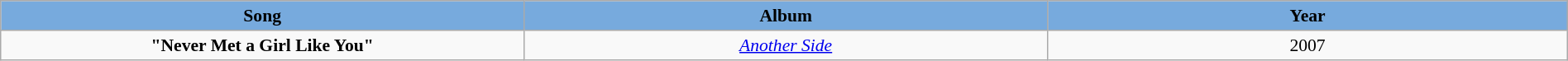<table class="wikitable" style="margin:0.5em auto; clear:both; font-size:.9em; text-align:center; width:100%">
<tr>
<th width="500" style="background: #7ad;">Song</th>
<th width="500" style="background: #7ad;">Album</th>
<th width="500" style="background: #7ad;">Year</th>
</tr>
<tr>
<td><strong>"Never Met a Girl Like You"</strong></td>
<td><em><a href='#'>Another Side</a></em></td>
<td>2007</td>
</tr>
</table>
